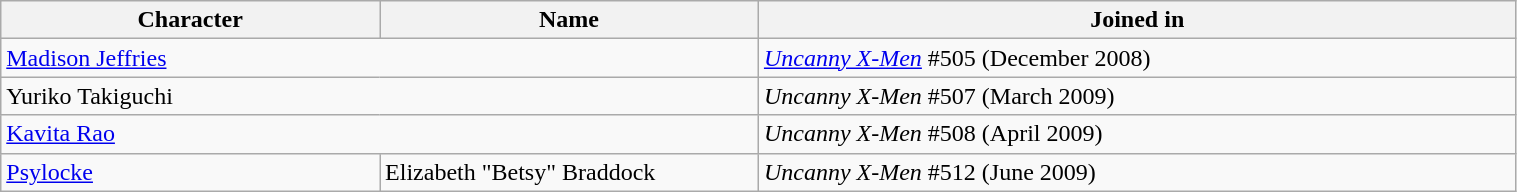<table class="wikitable sortable" style="width:80%;">
<tr>
<th style="width:20%;">Character</th>
<th style="width:20%;">Name</th>
<th style="width:40%;">Joined in</th>
</tr>
<tr>
<td colspan=2><a href='#'>Madison Jeffries</a></td>
<td><em><a href='#'>Uncanny X-Men</a></em> #505 (December 2008)</td>
</tr>
<tr>
<td colspan=2>Yuriko Takiguchi</td>
<td><em>Uncanny X-Men</em> #507 (March 2009)</td>
</tr>
<tr>
<td colspan=2><a href='#'>Kavita Rao</a></td>
<td><em>Uncanny X-Men</em> #508 (April 2009)</td>
</tr>
<tr>
<td><a href='#'>Psylocke</a></td>
<td>Elizabeth "Betsy" Braddock</td>
<td><em>Uncanny X-Men</em> #512 (June 2009)</td>
</tr>
</table>
